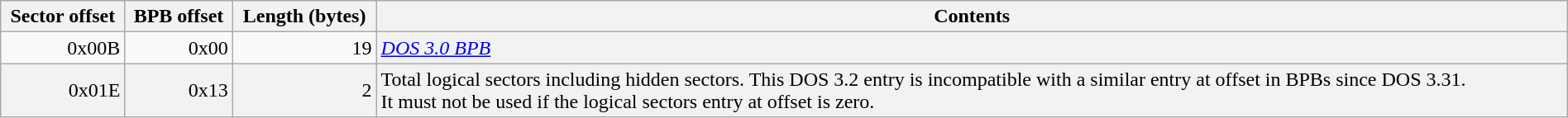<table class="wikitable" width="100%">
<tr>
<th>Sector offset</th>
<th>BPB offset</th>
<th>Length (bytes)</th>
<th>Contents</th>
</tr>
<tr>
<td style="text-align:right;">0x00B</td>
<td style="text-align:right;">0x00</td>
<td style="text-align:right;">19</td>
<td style="background:#F2F2F2"><em><a href='#'>DOS 3.0 BPB</a></em></td>
</tr>
<tr style="background:#F2F2F2">
<td style="text-align:right;">0x01E</td>
<td style="text-align:right;">0x13</td>
<td style="text-align:right;">2</td>
<td>Total logical sectors including hidden sectors. This DOS 3.2 entry is incompatible with a similar entry at offset  in BPBs since DOS 3.31.<br>It must not be used if the logical sectors entry at offset  is zero.</td>
</tr>
</table>
